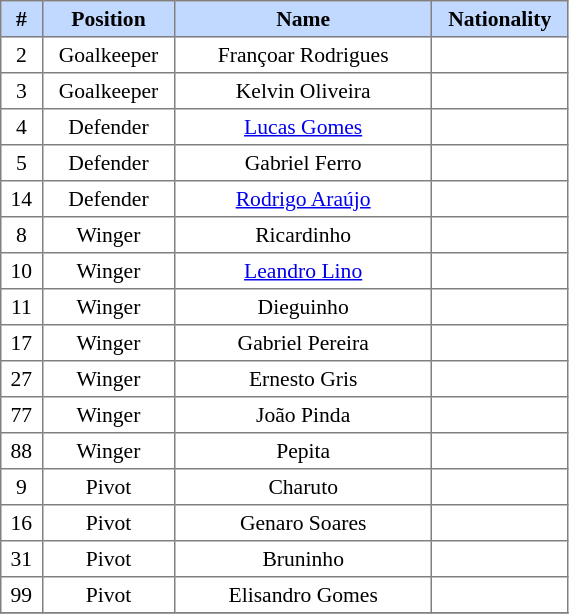<table border=1 style="border-collapse:collapse; font-size:90%;" cellpadding=3 cellspacing=0 width=30%>
<tr bgcolor=#C1D8FF>
<th width=2%>#</th>
<th width=5%>Position</th>
<th width=25%>Name</th>
<th width=5%>Nationality</th>
</tr>
<tr align=center>
<td>2</td>
<td>Goalkeeper</td>
<td>Françoar Rodrigues</td>
<td></td>
</tr>
<tr align=center>
<td>3</td>
<td>Goalkeeper</td>
<td>Kelvin Oliveira</td>
<td></td>
</tr>
<tr align=center>
<td>4</td>
<td>Defender</td>
<td><a href='#'>Lucas Gomes</a></td>
<td></td>
</tr>
<tr align=center>
<td>5</td>
<td>Defender</td>
<td>Gabriel Ferro</td>
<td></td>
</tr>
<tr align=center>
<td>14</td>
<td>Defender</td>
<td><a href='#'>Rodrigo Araújo</a></td>
<td></td>
</tr>
<tr align=center>
<td>8</td>
<td>Winger</td>
<td>Ricardinho</td>
<td></td>
</tr>
<tr align=center>
<td>10</td>
<td>Winger</td>
<td><a href='#'>Leandro Lino</a></td>
<td></td>
</tr>
<tr align=center>
<td>11</td>
<td>Winger</td>
<td>Dieguinho</td>
<td></td>
</tr>
<tr align=center>
<td>17</td>
<td>Winger</td>
<td>Gabriel Pereira</td>
<td></td>
</tr>
<tr align=center>
<td>27</td>
<td>Winger</td>
<td>Ernesto Gris</td>
<td></td>
</tr>
<tr align=center>
<td>77</td>
<td>Winger</td>
<td>João Pinda</td>
<td></td>
</tr>
<tr align=center>
<td>88</td>
<td>Winger</td>
<td>Pepita</td>
<td></td>
</tr>
<tr align=center>
<td>9</td>
<td>Pivot</td>
<td>Charuto</td>
<td></td>
</tr>
<tr align=center>
<td>16</td>
<td>Pivot</td>
<td>Genaro Soares</td>
<td></td>
</tr>
<tr align=center>
<td>31</td>
<td>Pivot</td>
<td>Bruninho</td>
<td></td>
</tr>
<tr align=center>
<td>99</td>
<td>Pivot</td>
<td>Elisandro Gomes</td>
<td></td>
</tr>
<tr align=center>
</tr>
</table>
